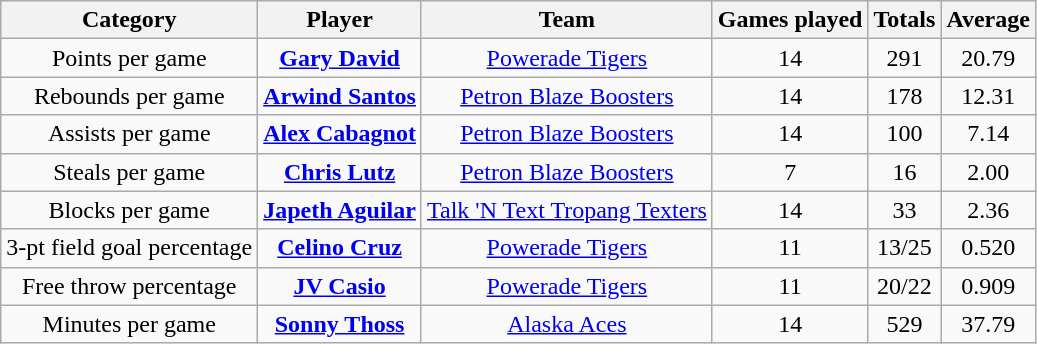<table class="wikitable" style="text-align:center">
<tr>
<th>Category</th>
<th>Player</th>
<th>Team</th>
<th>Games played</th>
<th>Totals</th>
<th>Average</th>
</tr>
<tr>
<td>Points per game</td>
<td><strong><a href='#'>Gary David</a></strong></td>
<td><a href='#'>Powerade Tigers</a></td>
<td>14</td>
<td>291</td>
<td>20.79</td>
</tr>
<tr>
<td>Rebounds per game</td>
<td><strong><a href='#'>Arwind Santos</a></strong></td>
<td><a href='#'>Petron Blaze Boosters</a></td>
<td>14</td>
<td>178</td>
<td>12.31</td>
</tr>
<tr>
<td>Assists per game</td>
<td><strong><a href='#'>Alex Cabagnot</a></strong></td>
<td><a href='#'>Petron Blaze Boosters</a></td>
<td>14</td>
<td>100</td>
<td>7.14</td>
</tr>
<tr>
<td>Steals per game</td>
<td><strong><a href='#'>Chris Lutz</a></strong></td>
<td><a href='#'>Petron Blaze Boosters</a></td>
<td>7</td>
<td>16</td>
<td>2.00</td>
</tr>
<tr>
<td>Blocks per game</td>
<td><strong><a href='#'>Japeth Aguilar</a></strong></td>
<td><a href='#'>Talk 'N Text Tropang Texters</a></td>
<td>14</td>
<td>33</td>
<td>2.36</td>
</tr>
<tr>
<td>3-pt field goal percentage</td>
<td><strong><a href='#'>Celino Cruz</a></strong></td>
<td><a href='#'>Powerade Tigers</a></td>
<td>11</td>
<td>13/25</td>
<td>0.520</td>
</tr>
<tr>
<td>Free throw percentage</td>
<td><strong><a href='#'>JV Casio</a></strong></td>
<td><a href='#'>Powerade Tigers</a></td>
<td>11</td>
<td>20/22</td>
<td>0.909</td>
</tr>
<tr>
<td>Minutes per game</td>
<td><strong><a href='#'>Sonny Thoss</a></strong></td>
<td><a href='#'>Alaska Aces</a></td>
<td>14</td>
<td>529</td>
<td>37.79</td>
</tr>
</table>
